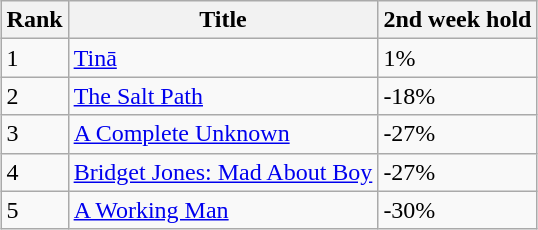<table class="wikitable sortable" style="margin:auto; margin:auto;">
<tr>
<th>Rank</th>
<th>Title</th>
<th>2nd week hold</th>
</tr>
<tr>
<td>1</td>
<td><a href='#'>Tinā</a></td>
<td>1%</td>
</tr>
<tr>
<td>2</td>
<td><a href='#'>The Salt Path</a></td>
<td>-18%</td>
</tr>
<tr>
<td>3</td>
<td><a href='#'>A Complete Unknown</a></td>
<td>-27%</td>
</tr>
<tr>
<td>4</td>
<td><a href='#'>Bridget Jones: Mad About Boy</a></td>
<td>-27%</td>
</tr>
<tr>
<td>5</td>
<td><a href='#'>A Working Man</a></td>
<td>-30%</td>
</tr>
</table>
